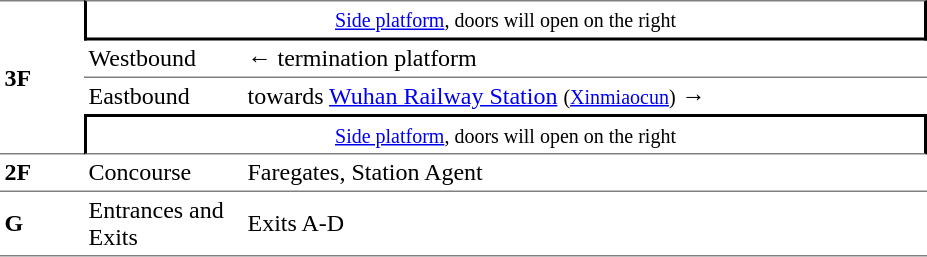<table table border=0 cellspacing=0 cellpadding=3>
<tr>
<td style="border-top:solid 1px gray;border-bottom:solid 1px gray;" rowspan=4><strong>3F</strong></td>
<td style="border-right:solid 2px black;border-left:solid 2px black;border-top:solid 1px gray;border-bottom:solid 2px black;text-align:center;" colspan=2><small><a href='#'>Side platform</a>, doors will open on the right</small></td>
</tr>
<tr>
<td style="border-top:solid 0px gray;border-bottom:solid 1px gray;">Westbound</td>
<td style="border-top:solid 0px gray;border-bottom:solid 1px gray;">←  termination platform</td>
</tr>
<tr>
<td style="border-bottom:solid 0px gray;">Eastbound</td>
<td style="border-bottom:solid 0px gray;"> towards <a href='#'>Wuhan Railway Station</a> <small>(<a href='#'>Xinmiaocun</a>)</small> →</td>
</tr>
<tr>
<td style="border-right:solid 2px black;border-left:solid 2px black;border-top:solid 2px black;border-bottom:solid 1px gray;text-align:center;" colspan=2><small><a href='#'>Side platform</a>, doors will open on the right</small></td>
</tr>
<tr>
<td style="border-top:solid 0px gray;border-bottom:solid 1px gray;" width=50><strong>2F</strong></td>
<td style="border-top:solid 0px gray;border-bottom:solid 1px gray;" width=100>Concourse</td>
<td style="border-top:solid 0px gray;border-bottom:solid 1px gray;" width=450>Faregates, Station Agent</td>
</tr>
<tr>
<td style="border-top:solid 0px gray;border-bottom:solid 1px gray;" width=50><strong>G</strong></td>
<td style="border-top:solid 0px gray;border-bottom:solid 1px gray;" width=100>Entrances and Exits</td>
<td style="border-top:solid 0px gray;border-bottom:solid 1px gray;" width=450>Exits A-D</td>
</tr>
</table>
